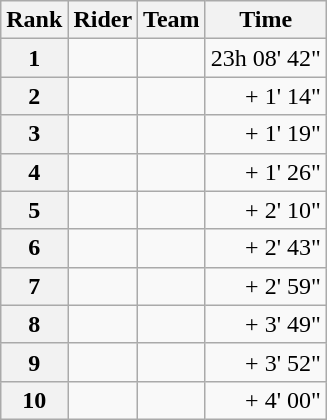<table class="wikitable" margin-bottom:0;">
<tr>
<th scope="col">Rank</th>
<th scope="col">Rider</th>
<th scope="col">Team</th>
<th scope="col">Time</th>
</tr>
<tr>
<th scope="row">1</th>
<td> </td>
<td></td>
<td align="right">23h 08' 42"</td>
</tr>
<tr>
<th scope="row">2</th>
<td></td>
<td></td>
<td align="right">+ 1' 14"</td>
</tr>
<tr>
<th scope="row">3</th>
<td></td>
<td></td>
<td align="right">+ 1' 19"</td>
</tr>
<tr>
<th scope="row">4</th>
<td> </td>
<td></td>
<td align="right">+ 1' 26"</td>
</tr>
<tr>
<th scope="row">5</th>
<td></td>
<td></td>
<td align="right">+ 2' 10"</td>
</tr>
<tr>
<th scope="row">6</th>
<td></td>
<td></td>
<td align="right">+ 2' 43"</td>
</tr>
<tr>
<th scope="row">7</th>
<td></td>
<td></td>
<td align="right">+ 2' 59"</td>
</tr>
<tr>
<th scope="row">8</th>
<td></td>
<td></td>
<td align="right">+ 3' 49"</td>
</tr>
<tr>
<th scope="row">9</th>
<td></td>
<td></td>
<td align="right">+ 3' 52"</td>
</tr>
<tr>
<th scope="row">10</th>
<td></td>
<td></td>
<td align="right">+ 4' 00"</td>
</tr>
</table>
